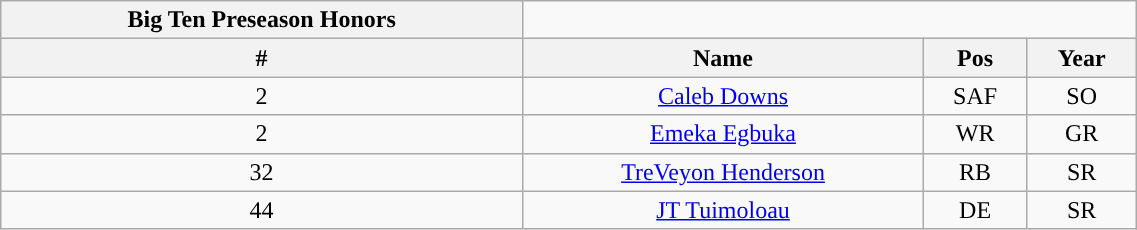<table style="width:60%; text-align:center;" class="wikitable collapsible collapsed">
<tr>
<th style="text-align:center; ">Big Ten Preseason Honors</th>
</tr>
<tr>
<th>#</th>
<th>Name</th>
<th>Pos</th>
<th>Year</th>
</tr>
<tr>
<td>2</td>
<td><a href='#'>Caleb Downs</a></td>
<td>SAF</td>
<td>SO</td>
</tr>
<tr>
<td>2</td>
<td><a href='#'>Emeka Egbuka</a></td>
<td>WR</td>
<td>GR</td>
</tr>
<tr>
<td>32</td>
<td><a href='#'>TreVeyon Henderson</a></td>
<td>RB</td>
<td>SR</td>
</tr>
<tr>
<td>44</td>
<td><a href='#'>JT Tuimoloau</a></td>
<td>DE</td>
<td>SR</td>
</tr>
</table>
